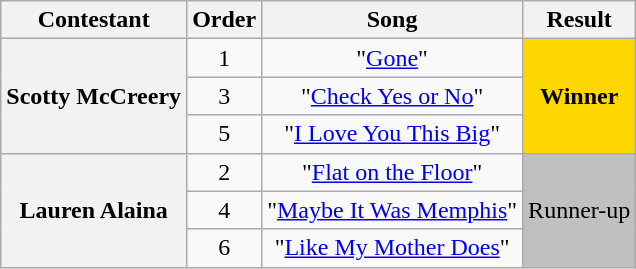<table class="wikitable unsortable" style="text-align:center;">
<tr>
<th scope="col">Contestant</th>
<th scope="col">Order</th>
<th scope="col">Song</th>
<th scope="col">Result</th>
</tr>
<tr>
<th scope="row" rowspan="3">Scotty McCreery</th>
<td>1</td>
<td>"<a href='#'>Gone</a>"</td>
<td rowspan="3" bgcolor="gold"><strong>Winner</strong></td>
</tr>
<tr>
<td>3</td>
<td>"<a href='#'>Check Yes or No</a>"</td>
</tr>
<tr>
<td>5</td>
<td>"<a href='#'>I Love You This Big</a>"</td>
</tr>
<tr>
<th scope="row" rowspan="3">Lauren Alaina</th>
<td>2</td>
<td>"<a href='#'>Flat on the Floor</a>"</td>
<td rowspan="3" bgcolor="silver">Runner-up</td>
</tr>
<tr>
<td>4</td>
<td>"<a href='#'>Maybe It Was Memphis</a>"</td>
</tr>
<tr>
<td>6</td>
<td>"<a href='#'>Like My Mother Does</a>"</td>
</tr>
</table>
